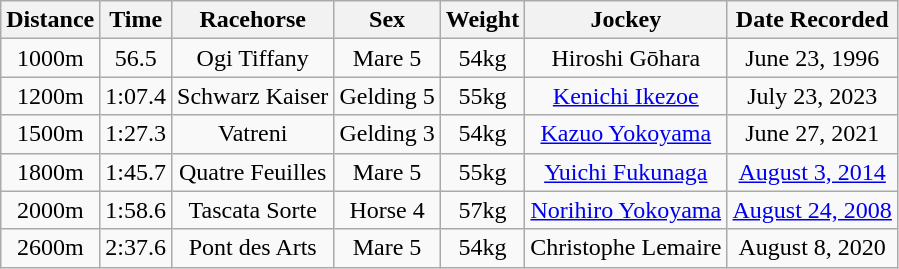<table class="wikitable" style="text-align: center;">
<tr>
<th>Distance</th>
<th>Time</th>
<th>Racehorse</th>
<th>Sex</th>
<th>Weight</th>
<th>Jockey</th>
<th>Date Recorded</th>
</tr>
<tr>
<td>1000m</td>
<td>56.5</td>
<td>Ogi Tiffany</td>
<td>Mare 5</td>
<td>54kg</td>
<td>Hiroshi Gōhara</td>
<td>June 23, 1996</td>
</tr>
<tr>
<td>1200m</td>
<td>1:07.4</td>
<td>Schwarz Kaiser</td>
<td>Gelding 5</td>
<td>55kg</td>
<td><a href='#'>Kenichi Ikezoe</a></td>
<td>July 23, 2023</td>
</tr>
<tr>
<td>1500m</td>
<td>1:27.3</td>
<td>Vatreni</td>
<td>Gelding 3</td>
<td>54kg</td>
<td><a href='#'>Kazuo Yokoyama</a></td>
<td>June 27, 2021</td>
</tr>
<tr>
<td>1800m</td>
<td>1:45.7</td>
<td>Quatre Feuilles</td>
<td>Mare 5</td>
<td>55kg</td>
<td><a href='#'>Yuichi Fukunaga</a></td>
<td><a href='#'>August 3, 2014</a></td>
</tr>
<tr>
<td>2000m</td>
<td>1:58.6</td>
<td>Tascata Sorte</td>
<td>Horse 4</td>
<td>57kg</td>
<td><a href='#'>Norihiro Yokoyama</a></td>
<td><a href='#'>August 24, 2008</a></td>
</tr>
<tr>
<td>2600m</td>
<td>2:37.6</td>
<td>Pont des Arts</td>
<td>Mare 5</td>
<td>54kg</td>
<td>Christophe Lemaire</td>
<td>August 8, 2020</td>
</tr>
</table>
